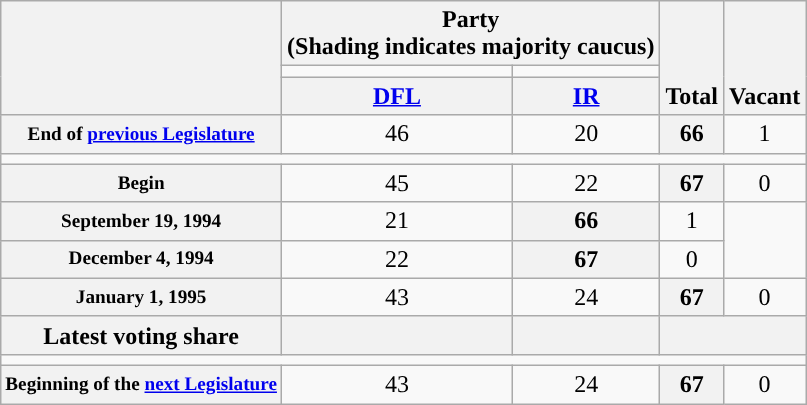<table class=wikitable style="text-align:center">
<tr style="vertical-align:bottom;">
<th rowspan=3></th>
<th colspan=2>Party <div>(Shading indicates majority caucus)</div></th>
<th rowspan=3>Total</th>
<th rowspan=3>Vacant</th>
</tr>
<tr style="height:5px">
<td style="background-color:"></td>
<td style="background-color:"></td>
</tr>
<tr>
<th><a href='#'>DFL</a></th>
<th><a href='#'>IR</a></th>
</tr>
<tr>
<th style="white-space:nowrap; font-size:80%;">End of <a href='#'>previous Legislature</a></th>
<td>46</td>
<td>20</td>
<th>66</th>
<td>1</td>
</tr>
<tr>
<td colspan=5></td>
</tr>
<tr>
<th style="font-size:80%">Begin</th>
<td>45</td>
<td>22</td>
<th>67</th>
<td>0</td>
</tr>
<tr>
<th style="font-size:80%">September 19, 1994 </th>
<td>21</td>
<th>66</th>
<td>1</td>
</tr>
<tr>
<th style="font-size:80%">December 4, 1994 </th>
<td>22</td>
<th>67</th>
<td>0</td>
</tr>
<tr>
<th style="font-size:80%">January 1, 1995 </th>
<td>43</td>
<td>24</td>
<th>67</th>
<td>0</td>
</tr>
<tr>
<th>Latest voting share</th>
<th></th>
<th></th>
<th colspan=2></th>
</tr>
<tr>
<td colspan=5></td>
</tr>
<tr>
<th style="white-space:nowrap; font-size:80%;">Beginning of the <a href='#'>next Legislature</a></th>
<td>43</td>
<td>24</td>
<th>67</th>
<td>0</td>
</tr>
</table>
